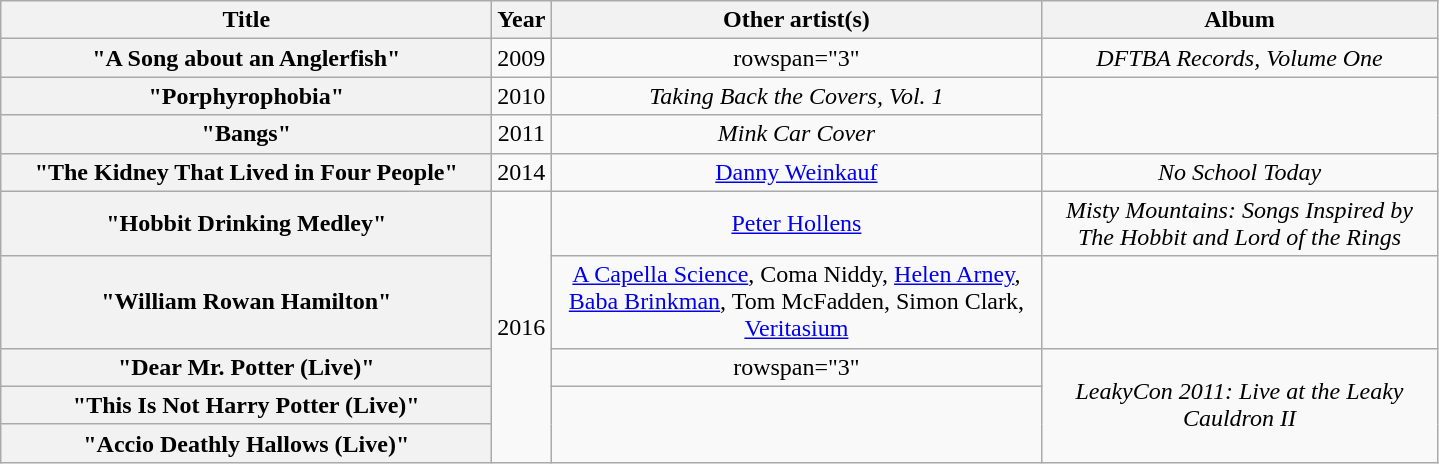<table class="wikitable plainrowheaders" style="text-align:center;">
<tr>
<th rowspan="1" style="width:20em;">Title</th>
<th rowspan="1" style="width:1em;">Year</th>
<th rowspan="1" style="width:20em;">Other artist(s)</th>
<th rowspan="1" style="width:16em;">Album</th>
</tr>
<tr>
<th scope="row">"A Song about an Anglerfish"</th>
<td>2009</td>
<td>rowspan="3" </td>
<td><em>DFTBA Records, Volume One</em></td>
</tr>
<tr>
<th scope="row">"Porphyrophobia"</th>
<td>2010</td>
<td><em>Taking Back the Covers, Vol. 1</em></td>
</tr>
<tr>
<th scope="row">"Bangs"</th>
<td>2011</td>
<td><em>Mink Car Cover</em></td>
</tr>
<tr>
<th scope="row">"The Kidney That Lived in Four People"</th>
<td>2014</td>
<td><a href='#'>Danny Weinkauf</a></td>
<td><em>No School Today</em></td>
</tr>
<tr>
<th scope="row">"Hobbit Drinking Medley"</th>
<td rowspan="5">2016</td>
<td><a href='#'>Peter Hollens</a></td>
<td><em>Misty Mountains: Songs Inspired by The Hobbit and Lord of the Rings</em></td>
</tr>
<tr>
<th scope="row">"William Rowan Hamilton"</th>
<td><a href='#'>A Capella Science</a>, Coma Niddy, <a href='#'>Helen Arney</a>, <a href='#'>Baba Brinkman</a>, Tom McFadden, Simon Clark, <a href='#'>Veritasium</a></td>
<td></td>
</tr>
<tr>
<th scope="row">"Dear Mr. Potter (Live)"</th>
<td>rowspan="3" </td>
<td rowspan="3"><em>LeakyCon 2011: Live at the Leaky Cauldron II</em></td>
</tr>
<tr>
<th scope="row">"This Is Not Harry Potter (Live)"</th>
</tr>
<tr>
<th scope="row">"Accio Deathly Hallows (Live)"</th>
</tr>
</table>
